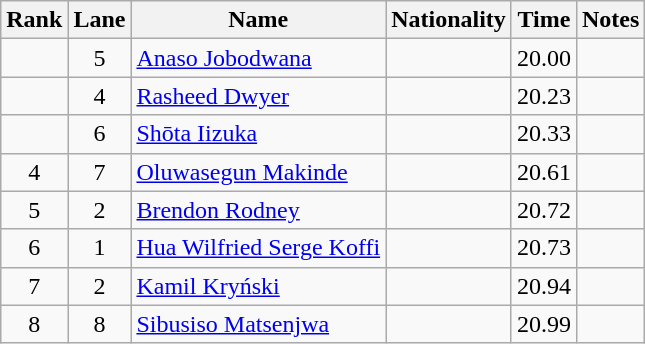<table class="wikitable sortable" style="text-align:center">
<tr>
<th>Rank</th>
<th>Lane</th>
<th>Name</th>
<th>Nationality</th>
<th>Time</th>
<th>Notes</th>
</tr>
<tr>
<td></td>
<td>5</td>
<td align=left><a href='#'>Anaso Jobodwana</a></td>
<td align=left></td>
<td>20.00</td>
<td></td>
</tr>
<tr>
<td></td>
<td>4</td>
<td align=left><a href='#'>Rasheed Dwyer</a></td>
<td align=left></td>
<td>20.23</td>
<td></td>
</tr>
<tr>
<td></td>
<td>6</td>
<td align=left><a href='#'>Shōta Iizuka</a></td>
<td align=left></td>
<td>20.33</td>
<td></td>
</tr>
<tr>
<td>4</td>
<td>7</td>
<td align=left><a href='#'>Oluwasegun Makinde</a></td>
<td align=left></td>
<td>20.61</td>
<td></td>
</tr>
<tr>
<td>5</td>
<td>2</td>
<td align=left><a href='#'>Brendon Rodney</a></td>
<td align=left></td>
<td>20.72</td>
<td></td>
</tr>
<tr>
<td>6</td>
<td>1</td>
<td align=left><a href='#'>Hua Wilfried Serge Koffi</a></td>
<td align=left></td>
<td>20.73</td>
<td></td>
</tr>
<tr>
<td>7</td>
<td>2</td>
<td align=left><a href='#'>Kamil Kryński</a></td>
<td align=left></td>
<td>20.94</td>
<td></td>
</tr>
<tr>
<td>8</td>
<td>8</td>
<td align=left><a href='#'>Sibusiso Matsenjwa</a></td>
<td align=left></td>
<td>20.99</td>
<td></td>
</tr>
</table>
